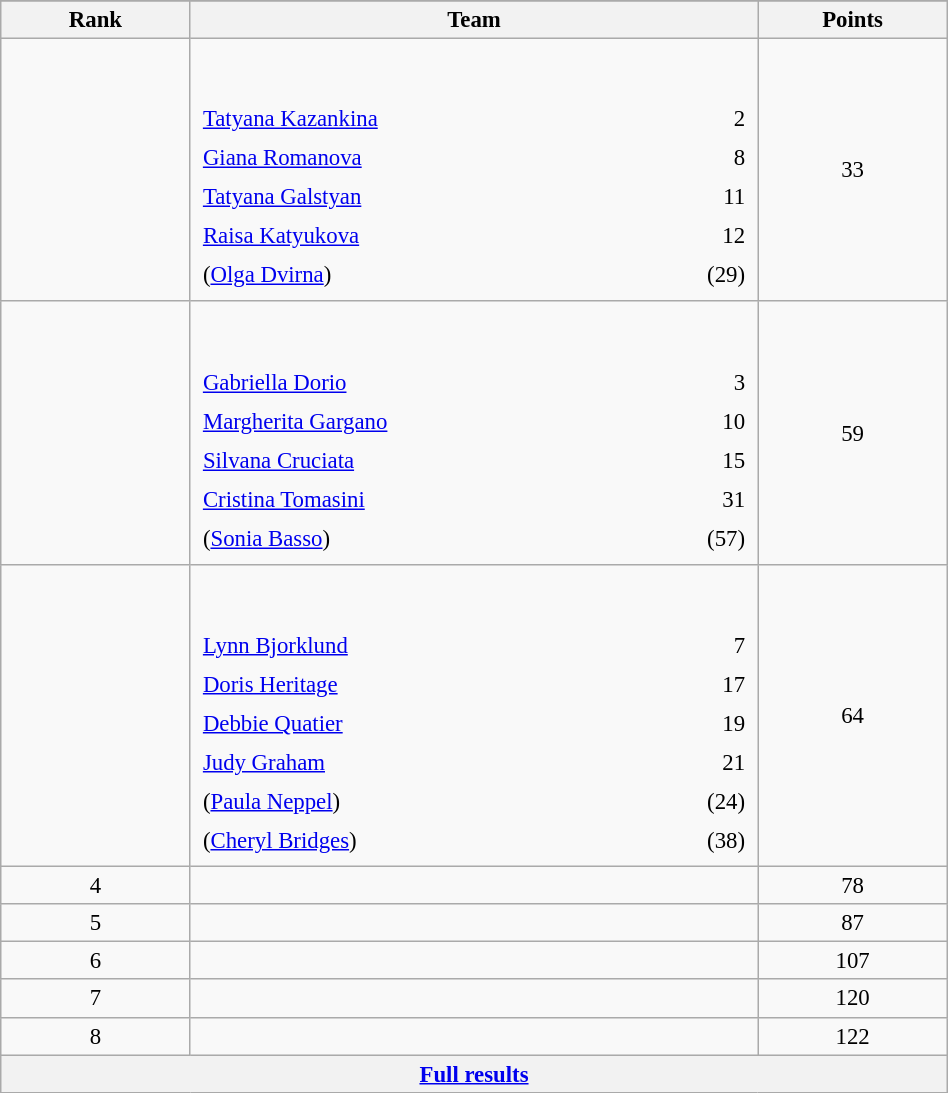<table class="wikitable sortable" style=" text-align:center; font-size:95%;" width="50%">
<tr>
</tr>
<tr>
<th width=10%>Rank</th>
<th width=30%>Team</th>
<th width=10%>Points</th>
</tr>
<tr>
<td align=center></td>
<td align=left> <br><br><table width=100%>
<tr>
<td align=left style="border:0"><a href='#'>Tatyana Kazankina</a></td>
<td align=right style="border:0">2</td>
</tr>
<tr>
<td align=left style="border:0"><a href='#'>Giana Romanova</a></td>
<td align=right style="border:0">8</td>
</tr>
<tr>
<td align=left style="border:0"><a href='#'>Tatyana Galstyan</a></td>
<td align=right style="border:0">11</td>
</tr>
<tr>
<td align=left style="border:0"><a href='#'>Raisa Katyukova</a></td>
<td align=right style="border:0">12</td>
</tr>
<tr>
<td align=left style="border:0">(<a href='#'>Olga Dvirna</a>)</td>
<td align=right style="border:0">(29)</td>
</tr>
</table>
</td>
<td>33</td>
</tr>
<tr>
<td align=center></td>
<td align=left> <br><br><table width=100%>
<tr>
<td align=left style="border:0"><a href='#'>Gabriella Dorio</a></td>
<td align=right style="border:0">3</td>
</tr>
<tr>
<td align=left style="border:0"><a href='#'>Margherita Gargano</a></td>
<td align=right style="border:0">10</td>
</tr>
<tr>
<td align=left style="border:0"><a href='#'>Silvana Cruciata</a></td>
<td align=right style="border:0">15</td>
</tr>
<tr>
<td align=left style="border:0"><a href='#'>Cristina Tomasini</a></td>
<td align=right style="border:0">31</td>
</tr>
<tr>
<td align=left style="border:0">(<a href='#'>Sonia Basso</a>)</td>
<td align=right style="border:0">(57)</td>
</tr>
</table>
</td>
<td>59</td>
</tr>
<tr>
<td align=center></td>
<td align=left> <br><br><table width=100%>
<tr>
<td align=left style="border:0"><a href='#'>Lynn Bjorklund</a></td>
<td align=right style="border:0">7</td>
</tr>
<tr>
<td align=left style="border:0"><a href='#'>Doris Heritage</a></td>
<td align=right style="border:0">17</td>
</tr>
<tr>
<td align=left style="border:0"><a href='#'>Debbie Quatier</a></td>
<td align=right style="border:0">19</td>
</tr>
<tr>
<td align=left style="border:0"><a href='#'>Judy Graham</a></td>
<td align=right style="border:0">21</td>
</tr>
<tr>
<td align=left style="border:0">(<a href='#'>Paula Neppel</a>)</td>
<td align=right style="border:0">(24)</td>
</tr>
<tr>
<td align=left style="border:0">(<a href='#'>Cheryl Bridges</a>)</td>
<td align=right style="border:0">(38)</td>
</tr>
</table>
</td>
<td>64</td>
</tr>
<tr>
<td align=center>4</td>
<td align=left></td>
<td>78</td>
</tr>
<tr>
<td align=center>5</td>
<td align=left></td>
<td>87</td>
</tr>
<tr>
<td align=center>6</td>
<td align=left></td>
<td>107</td>
</tr>
<tr>
<td align=center>7</td>
<td align=left></td>
<td>120</td>
</tr>
<tr>
<td align=center>8</td>
<td align=left></td>
<td>122</td>
</tr>
<tr class="sortbottom">
<th colspan=3 align=center><a href='#'>Full results</a></th>
</tr>
</table>
